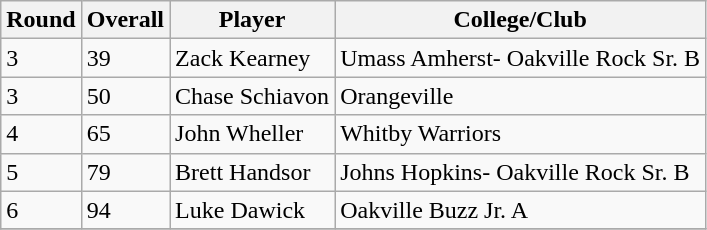<table class="wikitable">
<tr>
<th>Round</th>
<th>Overall</th>
<th>Player</th>
<th>College/Club</th>
</tr>
<tr>
<td>3</td>
<td>39</td>
<td>Zack Kearney</td>
<td>Umass Amherst- Oakville Rock Sr. B</td>
</tr>
<tr>
<td>3</td>
<td>50</td>
<td>Chase Schiavon</td>
<td>Orangeville</td>
</tr>
<tr>
<td>4</td>
<td>65</td>
<td>John Wheller</td>
<td>Whitby Warriors</td>
</tr>
<tr>
<td>5</td>
<td>79</td>
<td>Brett Handsor</td>
<td>Johns Hopkins- Oakville Rock Sr. B</td>
</tr>
<tr>
<td>6</td>
<td>94</td>
<td>Luke Dawick</td>
<td>Oakville Buzz Jr. A</td>
</tr>
<tr>
</tr>
</table>
